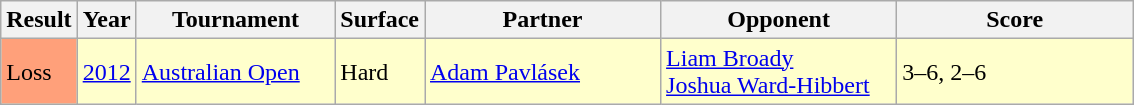<table class="sortable wikitable">
<tr>
<th>Result</th>
<th>Year</th>
<th width=125>Tournament</th>
<th>Surface</th>
<th width=150>Partner</th>
<th width=150>Opponent</th>
<th width=150>Score</th>
</tr>
<tr style=background:#ffc>
<td style=background:#FFA07A>Loss</td>
<td><a href='#'>2012</a></td>
<td><a href='#'>Australian Open</a></td>
<td>Hard</td>
<td> <a href='#'>Adam Pavlásek</a></td>
<td> <a href='#'>Liam Broady</a><br> <a href='#'>Joshua Ward-Hibbert</a></td>
<td>3–6, 2–6</td>
</tr>
</table>
